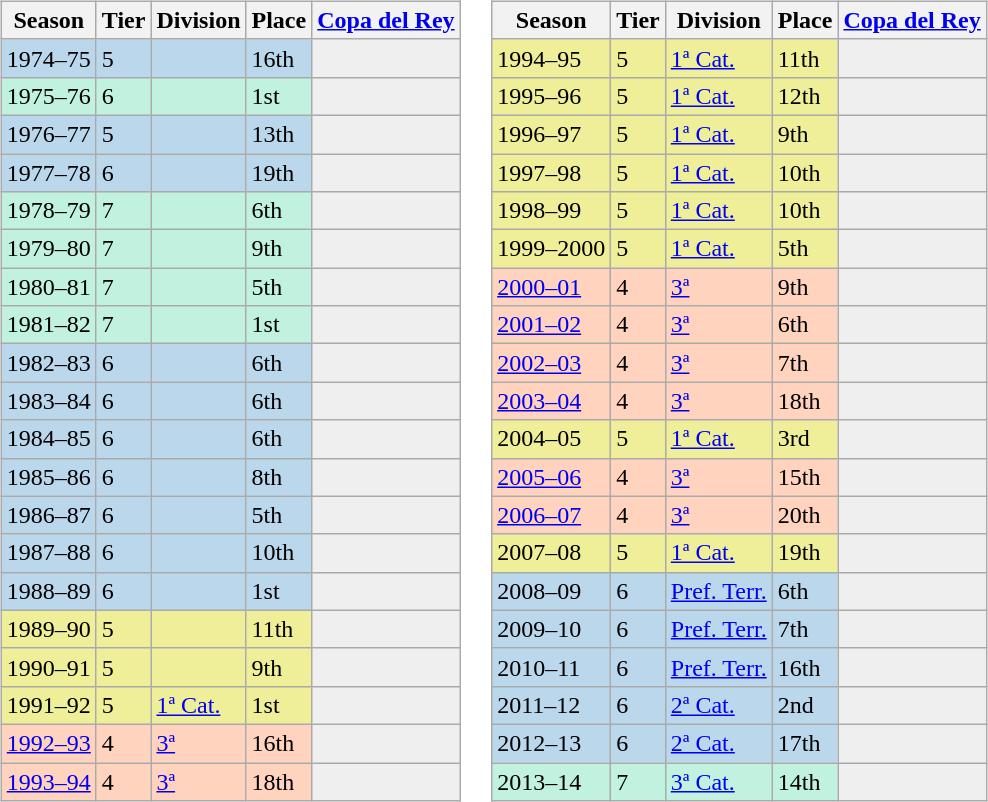<table>
<tr>
<td valign="top" width=0%><br><table class="wikitable">
<tr style="background:#f0f6fa;">
<th>Season</th>
<th>Tier</th>
<th>Division</th>
<th>Place</th>
<th><a href='#'>Copa del Rey</a></th>
</tr>
<tr>
<td style="background:#BBD7EC;">1974–75</td>
<td style="background:#BBD7EC;">5</td>
<td style="background:#BBD7EC;"></td>
<td style="background:#BBD7EC;">16th</td>
<th style="background:#efefef;"></th>
</tr>
<tr>
<td style="background:#C0F2DF;">1975–76</td>
<td style="background:#C0F2DF;">6</td>
<td style="background:#C0F2DF;"></td>
<td style="background:#C0F2DF;">1st</td>
<th style="background:#efefef;"></th>
</tr>
<tr>
<td style="background:#BBD7EC;">1976–77</td>
<td style="background:#BBD7EC;">5</td>
<td style="background:#BBD7EC;"></td>
<td style="background:#BBD7EC;">13th</td>
<th style="background:#efefef;"></th>
</tr>
<tr>
<td style="background:#BBD7EC;">1977–78</td>
<td style="background:#BBD7EC;">6</td>
<td style="background:#BBD7EC;"></td>
<td style="background:#BBD7EC;">19th</td>
<th style="background:#efefef;"></th>
</tr>
<tr>
<td style="background:#C0F2DF;">1978–79</td>
<td style="background:#C0F2DF;">7</td>
<td style="background:#C0F2DF;"></td>
<td style="background:#C0F2DF;">6th</td>
<th style="background:#efefef;"></th>
</tr>
<tr>
<td style="background:#C0F2DF;">1979–80</td>
<td style="background:#C0F2DF;">7</td>
<td style="background:#C0F2DF;"></td>
<td style="background:#C0F2DF;">9th</td>
<th style="background:#efefef;"></th>
</tr>
<tr>
<td style="background:#C0F2DF;">1980–81</td>
<td style="background:#C0F2DF;">7</td>
<td style="background:#C0F2DF;"></td>
<td style="background:#C0F2DF;">5th</td>
<th style="background:#efefef;"></th>
</tr>
<tr>
<td style="background:#C0F2DF;">1981–82</td>
<td style="background:#C0F2DF;">7</td>
<td style="background:#C0F2DF;"></td>
<td style="background:#C0F2DF;">1st</td>
<th style="background:#efefef;"></th>
</tr>
<tr>
<td style="background:#BBD7EC;">1982–83</td>
<td style="background:#BBD7EC;">6</td>
<td style="background:#BBD7EC;"></td>
<td style="background:#BBD7EC;">6th</td>
<th style="background:#efefef;"></th>
</tr>
<tr>
<td style="background:#BBD7EC;">1983–84</td>
<td style="background:#BBD7EC;">6</td>
<td style="background:#BBD7EC;"></td>
<td style="background:#BBD7EC;">6th</td>
<th style="background:#efefef;"></th>
</tr>
<tr>
<td style="background:#BBD7EC;">1984–85</td>
<td style="background:#BBD7EC;">6</td>
<td style="background:#BBD7EC;"></td>
<td style="background:#BBD7EC;">6th</td>
<th style="background:#efefef;"></th>
</tr>
<tr>
<td style="background:#BBD7EC;">1985–86</td>
<td style="background:#BBD7EC;">6</td>
<td style="background:#BBD7EC;"></td>
<td style="background:#BBD7EC;">8th</td>
<th style="background:#efefef;"></th>
</tr>
<tr>
<td style="background:#BBD7EC;">1986–87</td>
<td style="background:#BBD7EC;">6</td>
<td style="background:#BBD7EC;"></td>
<td style="background:#BBD7EC;">5th</td>
<th style="background:#efefef;"></th>
</tr>
<tr>
<td style="background:#BBD7EC;">1987–88</td>
<td style="background:#BBD7EC;">6</td>
<td style="background:#BBD7EC;"></td>
<td style="background:#BBD7EC;">10th</td>
<th style="background:#efefef;"></th>
</tr>
<tr>
<td style="background:#BBD7EC;">1988–89</td>
<td style="background:#BBD7EC;">6</td>
<td style="background:#BBD7EC;"></td>
<td style="background:#BBD7EC;">1st</td>
<th style="background:#efefef;"></th>
</tr>
<tr>
<td style="background:#EFEF99;">1989–90</td>
<td style="background:#EFEF99;">5</td>
<td style="background:#EFEF99;"></td>
<td style="background:#EFEF99;">11th</td>
<th style="background:#efefef;"></th>
</tr>
<tr>
<td style="background:#EFEF99;">1990–91</td>
<td style="background:#EFEF99;">5</td>
<td style="background:#EFEF99;"></td>
<td style="background:#EFEF99;">9th</td>
<th style="background:#efefef;"></th>
</tr>
<tr>
<td style="background:#EFEF99;">1991–92</td>
<td style="background:#EFEF99;">5</td>
<td style="background:#EFEF99;"><a href='#'>1ª Cat.</a></td>
<td style="background:#EFEF99;">1st</td>
<th style="background:#efefef;"></th>
</tr>
<tr>
<td style="background:#FFD3BD;"><a href='#'>1992–93</a></td>
<td style="background:#FFD3BD;">4</td>
<td style="background:#FFD3BD;"><a href='#'>3ª</a></td>
<td style="background:#FFD3BD;">16th</td>
<td style="background:#efefef;"></td>
</tr>
<tr>
<td style="background:#FFD3BD;"><a href='#'>1993–94</a></td>
<td style="background:#FFD3BD;">4</td>
<td style="background:#FFD3BD;"><a href='#'>3ª</a></td>
<td style="background:#FFD3BD;">18th</td>
<td style="background:#efefef;"></td>
</tr>
</table>
</td>
<td valign="top" width=0%><br><table class="wikitable">
<tr style="background:#f0f6fa;">
<th>Season</th>
<th>Tier</th>
<th>Division</th>
<th>Place</th>
<th><a href='#'>Copa del Rey</a></th>
</tr>
<tr>
<td style="background:#EFEF99;">1994–95</td>
<td style="background:#EFEF99;">5</td>
<td style="background:#EFEF99;"><a href='#'>1ª Cat.</a></td>
<td style="background:#EFEF99;">11th</td>
<th style="background:#efefef;"></th>
</tr>
<tr>
<td style="background:#EFEF99;">1995–96</td>
<td style="background:#EFEF99;">5</td>
<td style="background:#EFEF99;"><a href='#'>1ª Cat.</a></td>
<td style="background:#EFEF99;">12th</td>
<th style="background:#efefef;"></th>
</tr>
<tr>
<td style="background:#EFEF99;">1996–97</td>
<td style="background:#EFEF99;">5</td>
<td style="background:#EFEF99;"><a href='#'>1ª Cat.</a></td>
<td style="background:#EFEF99;">9th</td>
<th style="background:#efefef;"></th>
</tr>
<tr>
<td style="background:#EFEF99;">1997–98</td>
<td style="background:#EFEF99;">5</td>
<td style="background:#EFEF99;"><a href='#'>1ª Cat.</a></td>
<td style="background:#EFEF99;">10th</td>
<th style="background:#efefef;"></th>
</tr>
<tr>
<td style="background:#EFEF99;">1998–99</td>
<td style="background:#EFEF99;">5</td>
<td style="background:#EFEF99;"><a href='#'>1ª Cat.</a></td>
<td style="background:#EFEF99;">10th</td>
<th style="background:#efefef;"></th>
</tr>
<tr>
<td style="background:#EFEF99;">1999–2000</td>
<td style="background:#EFEF99;">5</td>
<td style="background:#EFEF99;"><a href='#'>1ª Cat.</a></td>
<td style="background:#EFEF99;">5th</td>
<th style="background:#efefef;"></th>
</tr>
<tr>
<td style="background:#FFD3BD;"><a href='#'>2000–01</a></td>
<td style="background:#FFD3BD;">4</td>
<td style="background:#FFD3BD;"><a href='#'>3ª</a></td>
<td style="background:#FFD3BD;">9th</td>
<td style="background:#efefef;"></td>
</tr>
<tr>
<td style="background:#FFD3BD;"><a href='#'>2001–02</a></td>
<td style="background:#FFD3BD;">4</td>
<td style="background:#FFD3BD;"><a href='#'>3ª</a></td>
<td style="background:#FFD3BD;">6th</td>
<td style="background:#efefef;"></td>
</tr>
<tr>
<td style="background:#FFD3BD;"><a href='#'>2002–03</a></td>
<td style="background:#FFD3BD;">4</td>
<td style="background:#FFD3BD;"><a href='#'>3ª</a></td>
<td style="background:#FFD3BD;">7th</td>
<td style="background:#efefef;"></td>
</tr>
<tr>
<td style="background:#FFD3BD;"><a href='#'>2003–04</a></td>
<td style="background:#FFD3BD;">4</td>
<td style="background:#FFD3BD;"><a href='#'>3ª</a></td>
<td style="background:#FFD3BD;">18th</td>
<td style="background:#efefef;"></td>
</tr>
<tr>
<td style="background:#EFEF99;">2004–05</td>
<td style="background:#EFEF99;">5</td>
<td style="background:#EFEF99;"><a href='#'>1ª Cat.</a></td>
<td style="background:#EFEF99;">3rd</td>
<th style="background:#efefef;"></th>
</tr>
<tr>
<td style="background:#FFD3BD;"><a href='#'>2005–06</a></td>
<td style="background:#FFD3BD;">4</td>
<td style="background:#FFD3BD;"><a href='#'>3ª</a></td>
<td style="background:#FFD3BD;">15th</td>
<td style="background:#efefef;"></td>
</tr>
<tr>
<td style="background:#FFD3BD;"><a href='#'>2006–07</a></td>
<td style="background:#FFD3BD;">4</td>
<td style="background:#FFD3BD;"><a href='#'>3ª</a></td>
<td style="background:#FFD3BD;">20th</td>
<td style="background:#efefef;"></td>
</tr>
<tr>
<td style="background:#EFEF99;">2007–08</td>
<td style="background:#EFEF99;">5</td>
<td style="background:#EFEF99;"><a href='#'>1ª Cat.</a></td>
<td style="background:#EFEF99;">19th</td>
<th style="background:#efefef;"></th>
</tr>
<tr>
<td style="background:#BBD7EC;">2008–09</td>
<td style="background:#BBD7EC;">6</td>
<td style="background:#BBD7EC;"><a href='#'>Pref. Terr.</a></td>
<td style="background:#BBD7EC;">6th</td>
<td style="background:#efefef;"></td>
</tr>
<tr>
<td style="background:#BBD7EC;">2009–10</td>
<td style="background:#BBD7EC;">6</td>
<td style="background:#BBD7EC;"><a href='#'>Pref. Terr.</a></td>
<td style="background:#BBD7EC;">7th</td>
<td style="background:#efefef;"></td>
</tr>
<tr>
<td style="background:#BBD7EC;">2010–11</td>
<td style="background:#BBD7EC;">6</td>
<td style="background:#BBD7EC;"><a href='#'>Pref. Terr.</a></td>
<td style="background:#BBD7EC;">16th</td>
<td style="background:#efefef;"></td>
</tr>
<tr>
<td style="background:#BBD7EC;">2011–12</td>
<td style="background:#BBD7EC;">6</td>
<td style="background:#BBD7EC;"><a href='#'>2ª Cat.</a></td>
<td style="background:#BBD7EC;">2nd</td>
<td style="background:#efefef;"></td>
</tr>
<tr>
<td style="background:#BBD7EC;">2012–13</td>
<td style="background:#BBD7EC;">6</td>
<td style="background:#BBD7EC;"><a href='#'>2ª Cat.</a></td>
<td style="background:#BBD7EC;">17th</td>
<td style="background:#efefef;"></td>
</tr>
<tr>
<td style="background:#C0F2DF;">2013–14</td>
<td style="background:#C0F2DF;">7</td>
<td style="background:#C0F2DF;"><a href='#'>3ª Cat.</a></td>
<td style="background:#C0F2DF;">14th</td>
<th style="background:#efefef;"></th>
</tr>
</table>
</td>
</tr>
</table>
